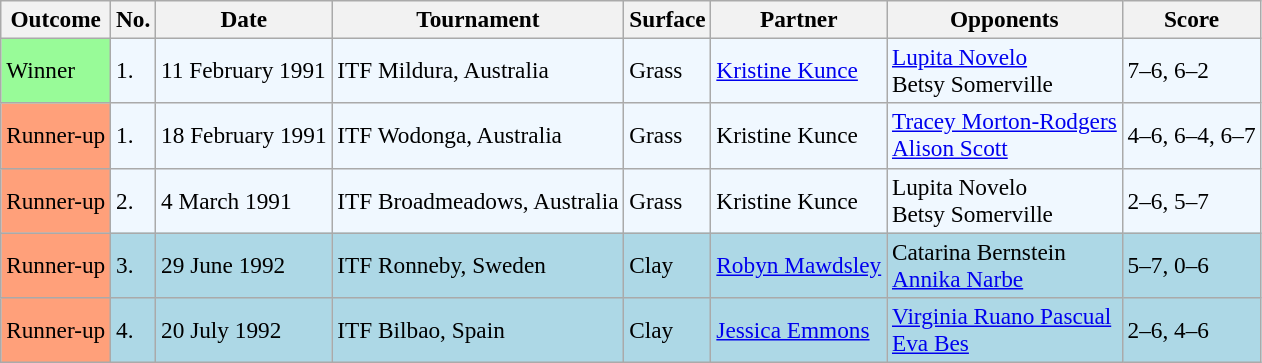<table class="sortable wikitable" style=font-size:97%>
<tr>
<th>Outcome</th>
<th>No.</th>
<th>Date</th>
<th>Tournament</th>
<th>Surface</th>
<th>Partner</th>
<th>Opponents</th>
<th>Score</th>
</tr>
<tr bgcolor="#f0f8ff">
<td bgcolor="98FB98">Winner</td>
<td>1.</td>
<td>11 February 1991</td>
<td>ITF Mildura, Australia</td>
<td>Grass</td>
<td> <a href='#'>Kristine Kunce</a></td>
<td> <a href='#'>Lupita Novelo</a> <br>  Betsy Somerville</td>
<td>7–6, 6–2</td>
</tr>
<tr bgcolor="#f0f8ff">
<td bgcolor="FFA07A">Runner-up</td>
<td>1.</td>
<td>18 February 1991</td>
<td>ITF Wodonga, Australia</td>
<td>Grass</td>
<td> Kristine Kunce</td>
<td> <a href='#'>Tracey Morton-Rodgers</a> <br>  <a href='#'>Alison Scott</a></td>
<td>4–6, 6–4, 6–7</td>
</tr>
<tr bgcolor="#f0f8ff">
<td bgcolor="FFA07A">Runner-up</td>
<td>2.</td>
<td>4 March 1991</td>
<td>ITF Broadmeadows, Australia</td>
<td>Grass</td>
<td> Kristine Kunce</td>
<td> Lupita Novelo <br>  Betsy Somerville</td>
<td>2–6, 5–7</td>
</tr>
<tr bgcolor="lightblue">
<td bgcolor="FFA07A">Runner-up</td>
<td>3.</td>
<td>29 June 1992</td>
<td>ITF Ronneby, Sweden</td>
<td>Clay</td>
<td> <a href='#'>Robyn Mawdsley</a></td>
<td> Catarina Bernstein <br>  <a href='#'>Annika Narbe</a></td>
<td>5–7, 0–6</td>
</tr>
<tr bgcolor="lightblue">
<td bgcolor="FFA07A">Runner-up</td>
<td>4.</td>
<td>20 July 1992</td>
<td>ITF Bilbao, Spain</td>
<td>Clay</td>
<td> <a href='#'>Jessica Emmons</a></td>
<td> <a href='#'>Virginia Ruano Pascual</a> <br>  <a href='#'>Eva Bes</a></td>
<td>2–6, 4–6</td>
</tr>
</table>
